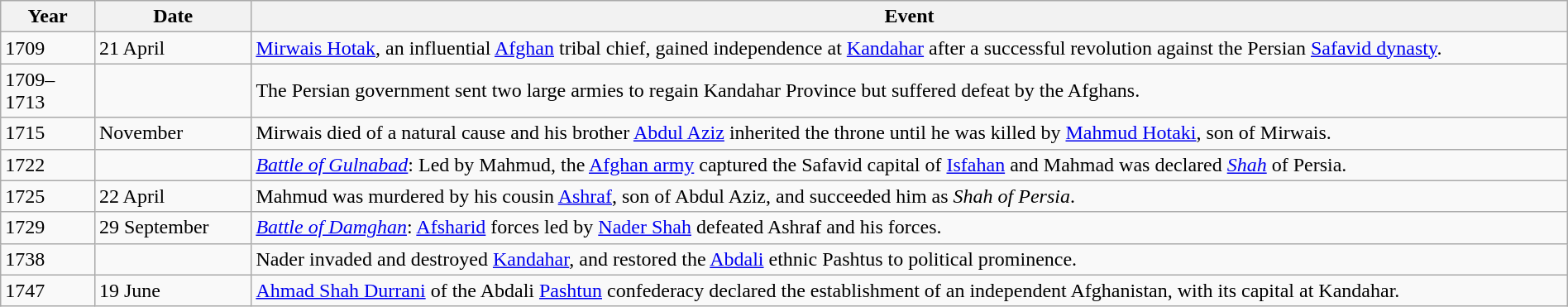<table class="wikitable" width="100%">
<tr>
<th style="width:6%">Year</th>
<th style="width:10%">Date</th>
<th>Event</th>
</tr>
<tr>
<td>1709</td>
<td>21 April</td>
<td><a href='#'>Mirwais Hotak</a>, an influential <a href='#'>Afghan</a> tribal chief, gained independence at <a href='#'>Kandahar</a> after a successful revolution against the Persian <a href='#'>Safavid dynasty</a>.</td>
</tr>
<tr>
<td>1709–1713</td>
<td></td>
<td>The Persian government sent two large armies to regain Kandahar Province but suffered defeat by the Afghans.</td>
</tr>
<tr>
<td>1715</td>
<td>November</td>
<td>Mirwais died of a natural cause and his brother <a href='#'>Abdul Aziz</a> inherited the throne until he was killed by <a href='#'>Mahmud Hotaki</a>, son of Mirwais.</td>
</tr>
<tr>
<td>1722</td>
<td></td>
<td><em><a href='#'>Battle of Gulnabad</a></em>: Led by Mahmud, the <a href='#'>Afghan army</a> captured the Safavid capital of <a href='#'>Isfahan</a> and Mahmad was declared <em><a href='#'>Shah</a></em> of Persia.</td>
</tr>
<tr>
<td>1725</td>
<td>22 April</td>
<td>Mahmud was murdered by his cousin <a href='#'>Ashraf</a>, son of Abdul Aziz, and succeeded him as <em>Shah of Persia</em>.</td>
</tr>
<tr>
<td>1729</td>
<td>29 September</td>
<td><em><a href='#'>Battle of Damghan</a></em>: <a href='#'>Afsharid</a> forces led by <a href='#'>Nader Shah</a> defeated Ashraf and his forces.</td>
</tr>
<tr>
<td>1738</td>
<td></td>
<td>Nader invaded and destroyed <a href='#'>Kandahar</a>, and restored the <a href='#'>Abdali</a> ethnic Pashtus to political prominence.</td>
</tr>
<tr>
<td>1747</td>
<td>19 June</td>
<td><a href='#'>Ahmad Shah Durrani</a> of the Abdali <a href='#'>Pashtun</a> confederacy declared the establishment of an independent Afghanistan, with its capital at Kandahar.</td>
</tr>
</table>
